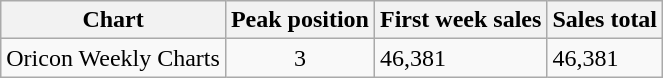<table class="wikitable">
<tr>
<th>Chart</th>
<th>Peak position</th>
<th>First week sales</th>
<th>Sales total</th>
</tr>
<tr>
<td>Oricon Weekly Charts</td>
<td align="center">3</td>
<td>46,381</td>
<td>46,381</td>
</tr>
</table>
